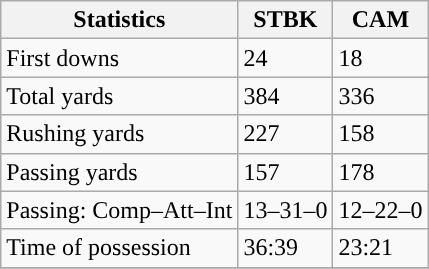<table class="wikitable" style="float: left;">
<tr>
<th>Statistics</th>
<th>STBK</th>
<th>CAM</th>
</tr>
<tr>
<td>First downs</td>
<td>24</td>
<td>18</td>
</tr>
<tr>
<td>Total yards</td>
<td>384</td>
<td>336</td>
</tr>
<tr>
<td>Rushing yards</td>
<td>227</td>
<td>158</td>
</tr>
<tr>
<td>Passing yards</td>
<td>157</td>
<td>178</td>
</tr>
<tr>
<td>Passing: Comp–Att–Int</td>
<td>13–31–0</td>
<td>12–22–0</td>
</tr>
<tr>
<td>Time of possession</td>
<td>36:39</td>
<td>23:21</td>
</tr>
<tr>
</tr>
</table>
